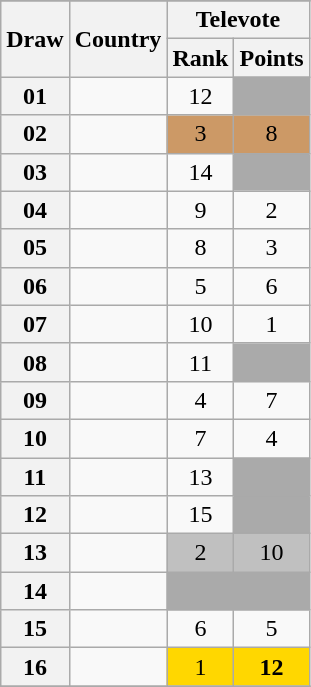<table class="sortable wikitable collapsible plainrowheaders" style="text-align:center;">
<tr>
</tr>
<tr>
<th scope="col" rowspan="2">Draw</th>
<th scope="col" rowspan="2">Country</th>
<th scope="col" colspan="2">Televote</th>
</tr>
<tr>
<th scope="col">Rank</th>
<th scope="col">Points</th>
</tr>
<tr>
<th scope="row" style="text-align:center;">01</th>
<td style="text-align:left;"></td>
<td>12</td>
<td style="background:#AAAAAA;"></td>
</tr>
<tr>
<th scope="row" style="text-align:center;">02</th>
<td style="text-align:left;"></td>
<td style="background:#CC9966;">3</td>
<td style="background:#CC9966;">8</td>
</tr>
<tr>
<th scope="row" style="text-align:center;">03</th>
<td style="text-align:left;"></td>
<td>14</td>
<td style="background:#AAAAAA;"></td>
</tr>
<tr>
<th scope="row" style="text-align:center;">04</th>
<td style="text-align:left;"></td>
<td>9</td>
<td>2</td>
</tr>
<tr>
<th scope="row" style="text-align:center;">05</th>
<td style="text-align:left;"></td>
<td>8</td>
<td>3</td>
</tr>
<tr>
<th scope="row" style="text-align:center;">06</th>
<td style="text-align:left;"></td>
<td>5</td>
<td>6</td>
</tr>
<tr>
<th scope="row" style="text-align:center;">07</th>
<td style="text-align:left;"></td>
<td>10</td>
<td>1</td>
</tr>
<tr>
<th scope="row" style="text-align:center;">08</th>
<td style="text-align:left;"></td>
<td>11</td>
<td style="background:#AAAAAA;"></td>
</tr>
<tr>
<th scope="row" style="text-align:center;">09</th>
<td style="text-align:left;"></td>
<td>4</td>
<td>7</td>
</tr>
<tr>
<th scope="row" style="text-align:center;">10</th>
<td style="text-align:left;"></td>
<td>7</td>
<td>4</td>
</tr>
<tr>
<th scope="row" style="text-align:center;">11</th>
<td style="text-align:left;"></td>
<td>13</td>
<td style="background:#AAAAAA;"></td>
</tr>
<tr>
<th scope="row" style="text-align:center;">12</th>
<td style="text-align:left;"></td>
<td>15</td>
<td style="background:#AAAAAA;"></td>
</tr>
<tr>
<th scope="row" style="text-align:center;">13</th>
<td style="text-align:left;"></td>
<td style="background:silver;">2</td>
<td style="background:silver;">10</td>
</tr>
<tr class=sortbottom>
<th scope="row" style="text-align:center;">14</th>
<td style="text-align:left;"></td>
<td style="background:#AAAAAA;"></td>
<td style="background:#AAAAAA;"></td>
</tr>
<tr>
<th scope="row" style="text-align:center;">15</th>
<td style="text-align:left;"></td>
<td>6</td>
<td>5</td>
</tr>
<tr>
<th scope="row" style="text-align:center;">16</th>
<td style="text-align:left;"></td>
<td style="background:gold;">1</td>
<td style="background:gold;"><strong>12</strong></td>
</tr>
<tr>
</tr>
</table>
